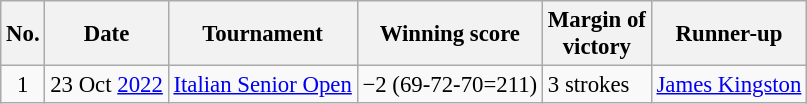<table class="wikitable" style="font-size:95%;">
<tr>
<th>No.</th>
<th>Date</th>
<th>Tournament</th>
<th>Winning score</th>
<th>Margin of<br>victory</th>
<th>Runner-up</th>
</tr>
<tr>
<td align=center>1</td>
<td align=right>23 Oct <a href='#'>2022</a></td>
<td><a href='#'>Italian Senior Open</a></td>
<td>−2 (69-72-70=211)</td>
<td>3 strokes</td>
<td> <a href='#'>James Kingston</a></td>
</tr>
</table>
